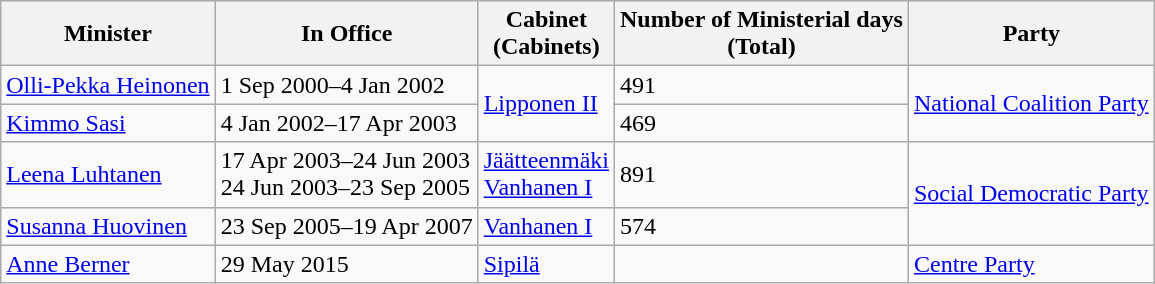<table class="wikitable">
<tr>
<th>Minister</th>
<th>In Office</th>
<th>Cabinet<br>(Cabinets)</th>
<th>Number of Ministerial days <br>(Total)</th>
<th>Party</th>
</tr>
<tr>
<td><a href='#'>Olli-Pekka Heinonen</a></td>
<td>1 Sep 2000–4 Jan 2002</td>
<td rowspan=2><a href='#'>Lipponen II</a></td>
<td>491</td>
<td rowspan=2><a href='#'>National Coalition Party</a></td>
</tr>
<tr>
<td><a href='#'>Kimmo Sasi</a></td>
<td>4 Jan 2002–17 Apr 2003</td>
<td>469</td>
</tr>
<tr>
<td><a href='#'>Leena Luhtanen</a></td>
<td>17 Apr 2003–24 Jun 2003<br>24 Jun 2003–23 Sep 2005</td>
<td><a href='#'>Jäätteenmäki</a><br><a href='#'>Vanhanen I</a></td>
<td>891</td>
<td rowspan=2><a href='#'>Social Democratic Party</a></td>
</tr>
<tr>
<td><a href='#'>Susanna Huovinen</a></td>
<td>23 Sep 2005–19 Apr 2007</td>
<td><a href='#'>Vanhanen I</a></td>
<td>574</td>
</tr>
<tr>
<td><a href='#'>Anne Berner</a></td>
<td>29 May 2015</td>
<td><a href='#'>Sipilä</a></td>
<td></td>
<td><a href='#'>Centre Party</a></td>
</tr>
</table>
